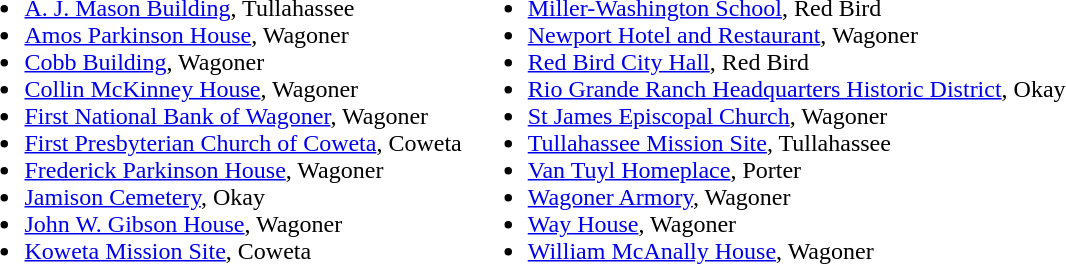<table>
<tr valign="top">
<td><br><ul><li><a href='#'>A. J. Mason Building</a>, Tullahassee</li><li><a href='#'>Amos Parkinson House</a>, Wagoner</li><li><a href='#'>Cobb Building</a>, Wagoner</li><li><a href='#'>Collin McKinney House</a>, Wagoner</li><li><a href='#'>First National Bank of Wagoner</a>, Wagoner</li><li><a href='#'>First Presbyterian Church of Coweta</a>, Coweta</li><li><a href='#'>Frederick Parkinson House</a>, Wagoner</li><li><a href='#'>Jamison Cemetery</a>, Okay</li><li><a href='#'>John W. Gibson House</a>, Wagoner</li><li><a href='#'>Koweta Mission Site</a>, Coweta</li></ul></td>
<td><br><ul><li><a href='#'>Miller-Washington School</a>, Red Bird</li><li><a href='#'>Newport Hotel and Restaurant</a>, Wagoner</li><li><a href='#'>Red Bird City Hall</a>, Red Bird</li><li><a href='#'>Rio Grande Ranch Headquarters Historic District</a>, Okay</li><li><a href='#'>St James Episcopal Church</a>, Wagoner</li><li><a href='#'>Tullahassee Mission Site</a>, Tullahassee</li><li><a href='#'>Van Tuyl Homeplace</a>, Porter</li><li><a href='#'>Wagoner Armory</a>, Wagoner</li><li><a href='#'>Way House</a>, Wagoner</li><li><a href='#'>William McAnally House</a>, Wagoner</li></ul></td>
</tr>
<tr>
</tr>
</table>
